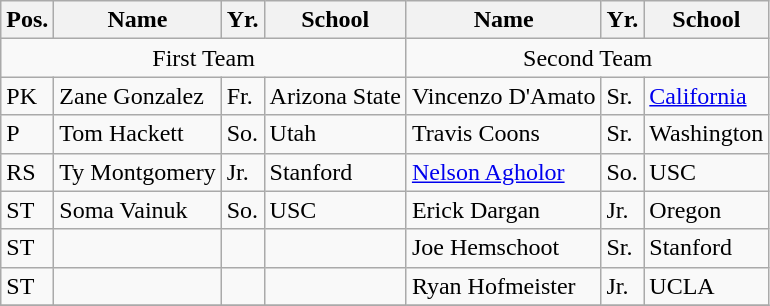<table class="wikitable">
<tr>
<th>Pos.</th>
<th>Name</th>
<th>Yr.</th>
<th>School</th>
<th>Name</th>
<th>Yr.</th>
<th>School</th>
</tr>
<tr>
<td colspan="4" style="text-align:center;">First Team</td>
<td colspan="4" style="text-align:center;">Second Team</td>
</tr>
<tr>
<td>PK</td>
<td>Zane Gonzalez</td>
<td>Fr.</td>
<td>Arizona State</td>
<td>Vincenzo D'Amato</td>
<td>Sr.</td>
<td><a href='#'>California</a></td>
</tr>
<tr>
<td>P</td>
<td>Tom Hackett</td>
<td>So.</td>
<td>Utah</td>
<td>Travis Coons</td>
<td>Sr.</td>
<td>Washington</td>
</tr>
<tr>
<td>RS</td>
<td>Ty Montgomery</td>
<td>Jr.</td>
<td>Stanford</td>
<td><a href='#'>Nelson Agholor</a></td>
<td>So.</td>
<td>USC</td>
</tr>
<tr>
<td>ST</td>
<td>Soma Vainuk</td>
<td>So.</td>
<td>USC</td>
<td>Erick Dargan</td>
<td>Jr.</td>
<td>Oregon</td>
</tr>
<tr>
<td>ST</td>
<td align=center></td>
<td align=center></td>
<td align=center></td>
<td>Joe Hemschoot</td>
<td>Sr.</td>
<td>Stanford</td>
</tr>
<tr>
<td>ST</td>
<td align=center></td>
<td align=center></td>
<td align=center></td>
<td>Ryan Hofmeister</td>
<td>Jr.</td>
<td>UCLA</td>
</tr>
<tr>
</tr>
</table>
